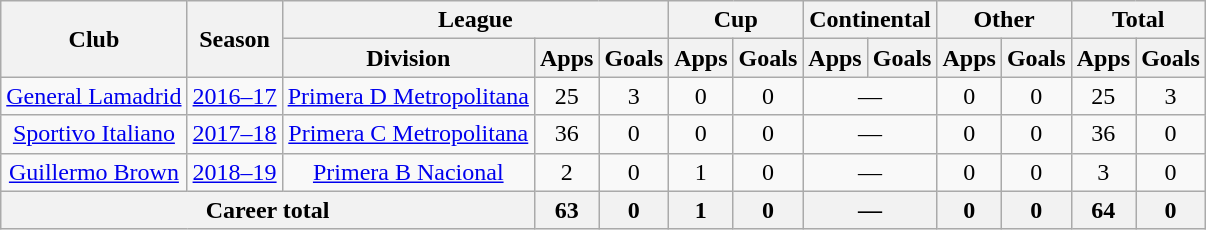<table class="wikitable" style="text-align:center">
<tr>
<th rowspan="2">Club</th>
<th rowspan="2">Season</th>
<th colspan="3">League</th>
<th colspan="2">Cup</th>
<th colspan="2">Continental</th>
<th colspan="2">Other</th>
<th colspan="2">Total</th>
</tr>
<tr>
<th>Division</th>
<th>Apps</th>
<th>Goals</th>
<th>Apps</th>
<th>Goals</th>
<th>Apps</th>
<th>Goals</th>
<th>Apps</th>
<th>Goals</th>
<th>Apps</th>
<th>Goals</th>
</tr>
<tr>
<td rowspan="1"><a href='#'>General Lamadrid</a></td>
<td><a href='#'>2016–17</a></td>
<td rowspan="1"><a href='#'>Primera D Metropolitana</a></td>
<td>25</td>
<td>3</td>
<td>0</td>
<td>0</td>
<td colspan="2">—</td>
<td>0</td>
<td>0</td>
<td>25</td>
<td>3</td>
</tr>
<tr>
<td rowspan="1"><a href='#'>Sportivo Italiano</a></td>
<td><a href='#'>2017–18</a></td>
<td rowspan="1"><a href='#'>Primera C Metropolitana</a></td>
<td>36</td>
<td>0</td>
<td>0</td>
<td>0</td>
<td colspan="2">—</td>
<td>0</td>
<td>0</td>
<td>36</td>
<td>0</td>
</tr>
<tr>
<td rowspan="1"><a href='#'>Guillermo Brown</a></td>
<td><a href='#'>2018–19</a></td>
<td rowspan="1"><a href='#'>Primera B Nacional</a></td>
<td>2</td>
<td>0</td>
<td>1</td>
<td>0</td>
<td colspan="2">—</td>
<td>0</td>
<td>0</td>
<td>3</td>
<td>0</td>
</tr>
<tr>
<th colspan="3">Career total</th>
<th>63</th>
<th>0</th>
<th>1</th>
<th>0</th>
<th colspan="2">—</th>
<th>0</th>
<th>0</th>
<th>64</th>
<th>0</th>
</tr>
</table>
